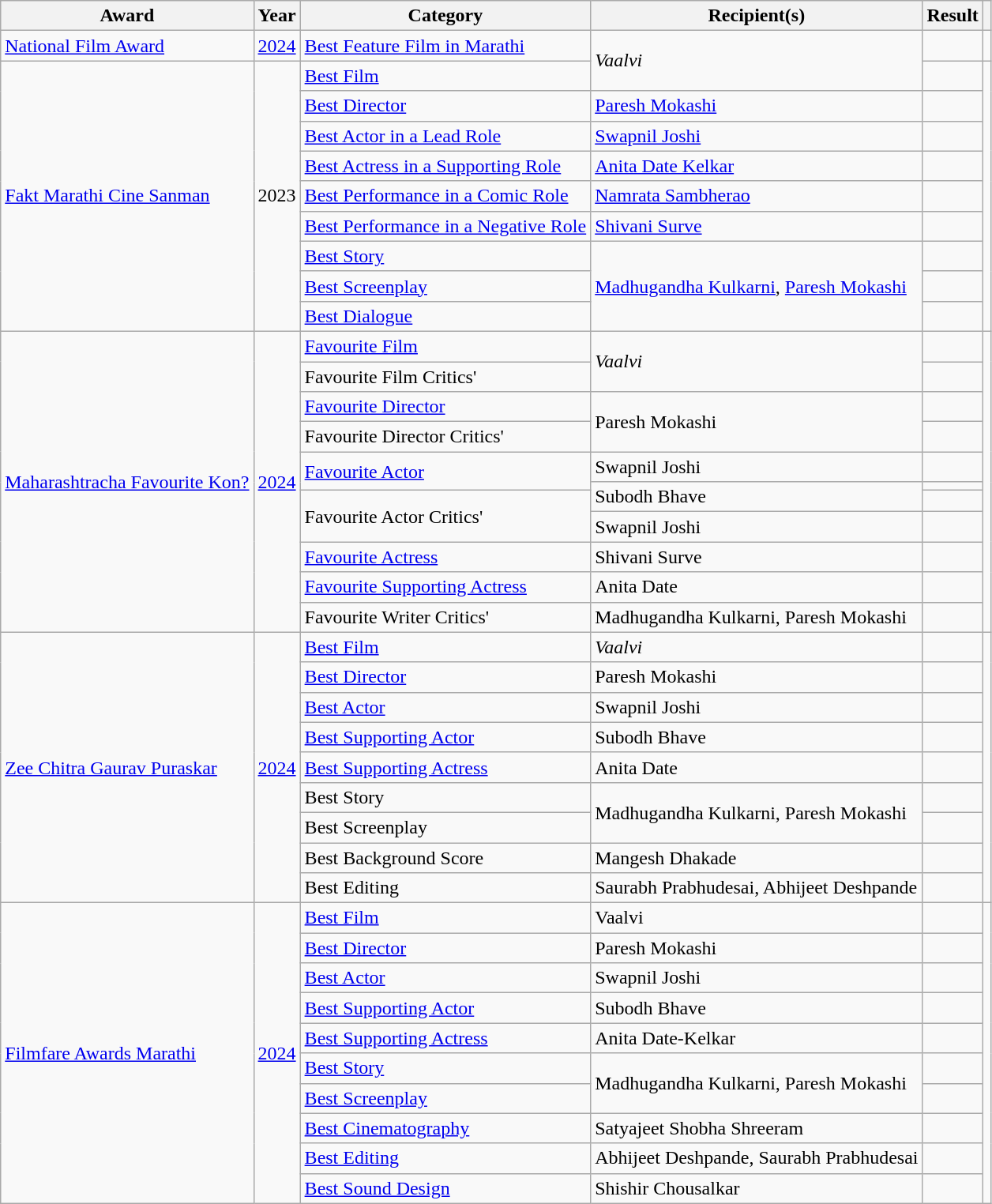<table class="wikitable">
<tr>
<th>Award</th>
<th>Year</th>
<th>Category</th>
<th>Recipient(s)</th>
<th>Result</th>
<th scope="col" class="unsortable"></th>
</tr>
<tr>
<td><a href='#'>National Film Award</a></td>
<td><a href='#'>2024</a></td>
<td><a href='#'>Best Feature Film in Marathi</a></td>
<td rowspan="2"><em>Vaalvi</em></td>
<td></td>
<td></td>
</tr>
<tr>
<td rowspan="9"><a href='#'>Fakt Marathi Cine Sanman</a></td>
<td rowspan="9">2023</td>
<td><a href='#'>Best Film</a></td>
<td></td>
<td rowspan="9"></td>
</tr>
<tr>
<td><a href='#'>Best Director</a></td>
<td><a href='#'>Paresh Mokashi</a></td>
<td></td>
</tr>
<tr>
<td><a href='#'>Best Actor in a Lead Role</a></td>
<td><a href='#'>Swapnil Joshi</a></td>
<td></td>
</tr>
<tr>
<td><a href='#'>Best Actress in a Supporting Role</a></td>
<td><a href='#'>Anita Date Kelkar</a></td>
<td></td>
</tr>
<tr>
<td><a href='#'>Best Performance in a Comic Role</a></td>
<td><a href='#'>Namrata Sambherao</a></td>
<td></td>
</tr>
<tr>
<td><a href='#'>Best Performance in a Negative Role</a></td>
<td><a href='#'>Shivani Surve</a></td>
<td></td>
</tr>
<tr>
<td><a href='#'>Best Story</a></td>
<td rowspan="3"><a href='#'>Madhugandha Kulkarni</a>, <a href='#'>Paresh Mokashi</a></td>
<td></td>
</tr>
<tr>
<td><a href='#'>Best Screenplay</a></td>
<td></td>
</tr>
<tr>
<td><a href='#'>Best Dialogue</a></td>
<td></td>
</tr>
<tr>
<td rowspan="11"><a href='#'>Maharashtracha Favourite Kon?</a></td>
<td rowspan="11"><a href='#'>2024</a></td>
<td><a href='#'>Favourite Film</a></td>
<td rowspan="2"><em>Vaalvi</em></td>
<td></td>
<td rowspan="11"></td>
</tr>
<tr>
<td>Favourite Film Critics'</td>
<td></td>
</tr>
<tr>
<td><a href='#'>Favourite Director</a></td>
<td rowspan="2">Paresh Mokashi</td>
<td></td>
</tr>
<tr>
<td>Favourite Director Critics'</td>
<td></td>
</tr>
<tr>
<td rowspan="2"><a href='#'>Favourite Actor</a></td>
<td>Swapnil Joshi</td>
<td></td>
</tr>
<tr>
<td rowspan="2">Subodh Bhave</td>
<td></td>
</tr>
<tr>
<td rowspan="2">Favourite Actor Critics'</td>
<td></td>
</tr>
<tr>
<td>Swapnil Joshi</td>
<td></td>
</tr>
<tr>
<td><a href='#'>Favourite Actress</a></td>
<td>Shivani Surve</td>
<td></td>
</tr>
<tr>
<td><a href='#'>Favourite Supporting Actress</a></td>
<td>Anita Date</td>
<td></td>
</tr>
<tr>
<td>Favourite Writer Critics'</td>
<td>Madhugandha Kulkarni, Paresh Mokashi</td>
<td></td>
</tr>
<tr>
<td rowspan="9"><a href='#'>Zee Chitra Gaurav Puraskar</a></td>
<td rowspan="9"><a href='#'>2024</a></td>
<td><a href='#'>Best Film</a></td>
<td><em>Vaalvi</em></td>
<td></td>
<td rowspan="9"></td>
</tr>
<tr>
<td><a href='#'>Best Director</a></td>
<td>Paresh Mokashi</td>
<td></td>
</tr>
<tr>
<td><a href='#'>Best Actor</a></td>
<td>Swapnil Joshi</td>
<td></td>
</tr>
<tr>
<td><a href='#'>Best Supporting Actor</a></td>
<td>Subodh Bhave</td>
<td></td>
</tr>
<tr>
<td><a href='#'>Best Supporting Actress</a></td>
<td>Anita Date</td>
<td></td>
</tr>
<tr>
<td>Best Story</td>
<td rowspan="2">Madhugandha Kulkarni, Paresh Mokashi</td>
<td></td>
</tr>
<tr>
<td>Best Screenplay</td>
<td></td>
</tr>
<tr>
<td>Best Background Score</td>
<td>Mangesh Dhakade</td>
<td></td>
</tr>
<tr>
<td>Best Editing</td>
<td>Saurabh Prabhudesai, Abhijeet Deshpande</td>
<td></td>
</tr>
<tr>
<td rowspan="10"><a href='#'>Filmfare Awards Marathi</a></td>
<td rowspan="10"><a href='#'>2024</a></td>
<td><a href='#'>Best Film</a></td>
<td>Vaalvi</td>
<td></td>
<td rowspan="10"></td>
</tr>
<tr>
<td><a href='#'>Best Director</a></td>
<td>Paresh Mokashi</td>
<td></td>
</tr>
<tr>
<td><a href='#'>Best Actor</a></td>
<td>Swapnil Joshi</td>
<td></td>
</tr>
<tr>
<td><a href='#'>Best Supporting Actor</a></td>
<td>Subodh Bhave</td>
<td></td>
</tr>
<tr>
<td><a href='#'>Best Supporting Actress</a></td>
<td>Anita Date-Kelkar</td>
<td></td>
</tr>
<tr>
<td><a href='#'>Best Story</a></td>
<td rowspan="2">Madhugandha Kulkarni, Paresh Mokashi</td>
<td></td>
</tr>
<tr>
<td><a href='#'>Best Screenplay</a></td>
<td></td>
</tr>
<tr>
<td><a href='#'>Best Cinematography</a></td>
<td>Satyajeet Shobha Shreeram</td>
<td></td>
</tr>
<tr>
<td><a href='#'>Best Editing</a></td>
<td>Abhijeet Deshpande, Saurabh Prabhudesai</td>
<td></td>
</tr>
<tr>
<td><a href='#'>Best Sound Design</a></td>
<td>Shishir Chousalkar</td>
<td></td>
</tr>
</table>
